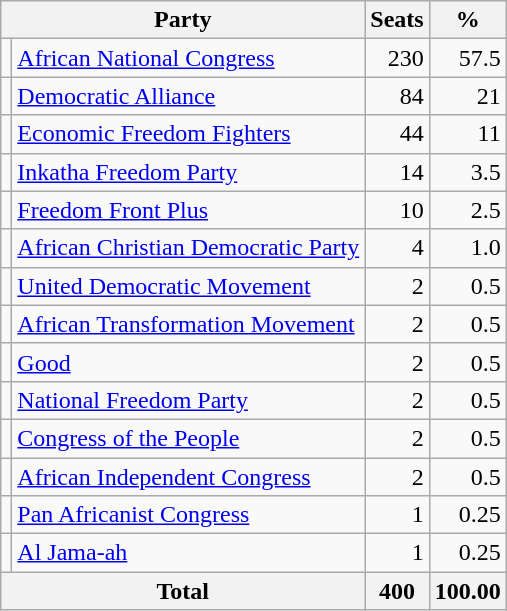<table class=wikitable style=text-align:right>
<tr>
<th colspan=2>Party</th>
<th>Seats</th>
<th>%</th>
</tr>
<tr>
<td bgcolor=></td>
<td align=left><a href='#'>African National Congress</a></td>
<td>230</td>
<td>57.5</td>
</tr>
<tr>
<td bgcolor=></td>
<td align=left><a href='#'>Democratic Alliance</a></td>
<td>84</td>
<td>21</td>
</tr>
<tr>
<td bgcolor=></td>
<td align=left><a href='#'>Economic Freedom Fighters</a></td>
<td>44</td>
<td>11</td>
</tr>
<tr>
<td bgcolor=></td>
<td align=left><a href='#'>Inkatha Freedom Party</a></td>
<td>14</td>
<td>3.5</td>
</tr>
<tr>
<td bgcolor=></td>
<td align=left><a href='#'>Freedom Front Plus</a></td>
<td>10</td>
<td>2.5</td>
</tr>
<tr>
<td bgcolor=></td>
<td align=left><a href='#'>African Christian Democratic Party</a></td>
<td>4</td>
<td>1.0</td>
</tr>
<tr>
<td bgcolor=></td>
<td align=left><a href='#'>United Democratic Movement</a></td>
<td>2</td>
<td>0.5</td>
</tr>
<tr>
<td bgcolor=></td>
<td align=left><a href='#'>African Transformation Movement</a></td>
<td>2</td>
<td>0.5</td>
</tr>
<tr>
<td bgcolor=></td>
<td align=left><a href='#'>Good</a></td>
<td>2</td>
<td>0.5</td>
</tr>
<tr>
<td bgcolor=></td>
<td align=left><a href='#'>National Freedom Party</a></td>
<td>2</td>
<td>0.5</td>
</tr>
<tr>
<td bgcolor=></td>
<td align=left><a href='#'>Congress of the People</a></td>
<td>2</td>
<td>0.5</td>
</tr>
<tr>
<td bgcolor=></td>
<td align=left><a href='#'>African Independent Congress</a></td>
<td>2</td>
<td>0.5</td>
</tr>
<tr>
<td bgcolor=></td>
<td align=left><a href='#'>Pan Africanist Congress</a></td>
<td>1</td>
<td>0.25</td>
</tr>
<tr>
<td bgcolor=></td>
<td align=left><a href='#'>Al Jama-ah</a></td>
<td>1</td>
<td>0.25</td>
</tr>
<tr style=font-weight:bold>
<th colspan=2>Total</th>
<th>400</th>
<th>100.00</th>
</tr>
</table>
